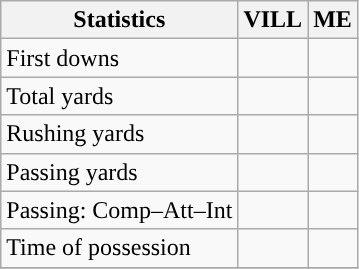<table class="wikitable" style="float: left;">
<tr>
<th>Statistics</th>
<th>VILL</th>
<th>ME</th>
</tr>
<tr>
<td>First downs</td>
<td></td>
<td></td>
</tr>
<tr>
<td>Total yards</td>
<td></td>
<td></td>
</tr>
<tr>
<td>Rushing yards</td>
<td></td>
<td></td>
</tr>
<tr>
<td>Passing yards</td>
<td></td>
<td></td>
</tr>
<tr>
<td>Passing: Comp–Att–Int</td>
<td></td>
<td></td>
</tr>
<tr>
<td>Time of possession</td>
<td></td>
<td></td>
</tr>
<tr>
</tr>
</table>
